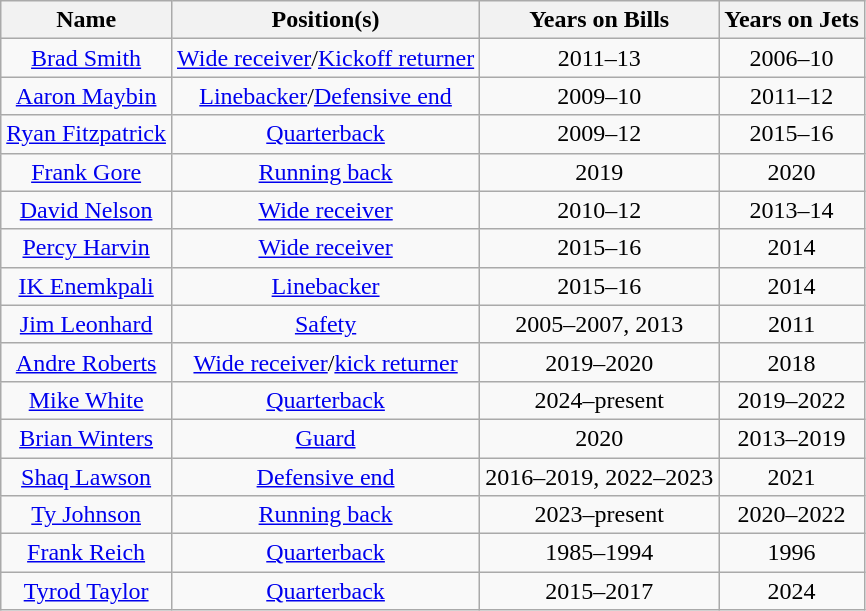<table class="wikitable" style="text-align: center;">
<tr>
<th>Name</th>
<th>Position(s)</th>
<th>Years on Bills</th>
<th>Years on Jets</th>
</tr>
<tr>
<td><a href='#'>Brad Smith</a></td>
<td><a href='#'>Wide receiver</a>/<a href='#'>Kickoff returner</a></td>
<td>2011–13</td>
<td>2006–10</td>
</tr>
<tr>
<td><a href='#'>Aaron Maybin</a></td>
<td><a href='#'>Linebacker</a>/<a href='#'>Defensive end</a></td>
<td>2009–10</td>
<td>2011–12</td>
</tr>
<tr>
<td><a href='#'>Ryan Fitzpatrick</a></td>
<td><a href='#'>Quarterback</a></td>
<td>2009–12</td>
<td>2015–16</td>
</tr>
<tr>
<td><a href='#'>Frank Gore</a></td>
<td><a href='#'>Running back</a></td>
<td>2019</td>
<td>2020</td>
</tr>
<tr>
<td><a href='#'>David Nelson</a></td>
<td><a href='#'>Wide receiver</a></td>
<td>2010–12</td>
<td>2013–14</td>
</tr>
<tr>
<td><a href='#'>Percy Harvin</a></td>
<td><a href='#'>Wide receiver</a></td>
<td>2015–16</td>
<td>2014</td>
</tr>
<tr>
<td><a href='#'>IK Enemkpali</a></td>
<td><a href='#'>Linebacker</a></td>
<td>2015–16</td>
<td>2014</td>
</tr>
<tr>
<td><a href='#'>Jim Leonhard</a></td>
<td><a href='#'>Safety</a></td>
<td>2005–2007, 2013</td>
<td>2011</td>
</tr>
<tr>
<td><a href='#'>Andre Roberts</a></td>
<td><a href='#'>Wide receiver</a>/<a href='#'>kick returner</a></td>
<td>2019–2020</td>
<td>2018</td>
</tr>
<tr>
<td><a href='#'>Mike White</a></td>
<td><a href='#'>Quarterback</a></td>
<td>2024–present</td>
<td>2019–2022</td>
</tr>
<tr>
<td><a href='#'>Brian Winters</a></td>
<td><a href='#'>Guard</a></td>
<td>2020</td>
<td>2013–2019</td>
</tr>
<tr>
<td><a href='#'>Shaq Lawson</a></td>
<td><a href='#'>Defensive end</a></td>
<td>2016–2019, 2022–2023</td>
<td>2021</td>
</tr>
<tr>
<td><a href='#'>Ty Johnson</a></td>
<td><a href='#'>Running back</a></td>
<td>2023–present</td>
<td>2020–2022</td>
</tr>
<tr>
<td><a href='#'>Frank Reich</a></td>
<td><a href='#'>Quarterback</a></td>
<td>1985–1994</td>
<td>1996</td>
</tr>
<tr>
<td><a href='#'>Tyrod Taylor</a></td>
<td><a href='#'>Quarterback</a></td>
<td>2015–2017</td>
<td>2024</td>
</tr>
</table>
